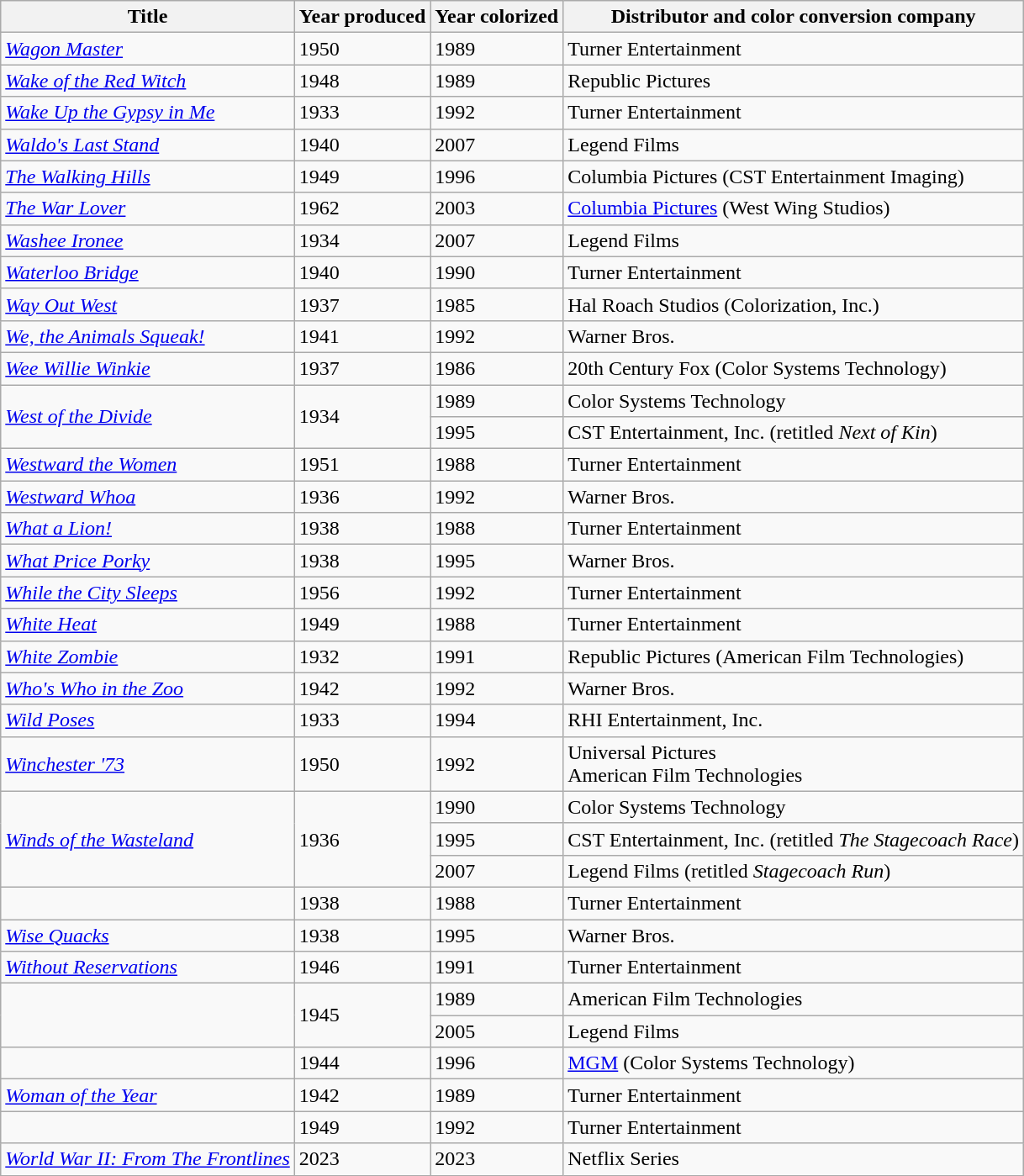<table class="wikitable sortable">
<tr>
<th>Title</th>
<th>Year produced</th>
<th>Year colorized</th>
<th>Distributor and color conversion company</th>
</tr>
<tr>
<td><em><a href='#'>Wagon Master</a></em></td>
<td>1950</td>
<td>1989</td>
<td>Turner Entertainment</td>
</tr>
<tr>
<td><em><a href='#'>Wake of the Red Witch</a></em></td>
<td>1948</td>
<td>1989</td>
<td>Republic Pictures</td>
</tr>
<tr>
<td><em><a href='#'>Wake Up the Gypsy in Me</a></em></td>
<td>1933</td>
<td>1992</td>
<td>Turner Entertainment</td>
</tr>
<tr>
<td><em><a href='#'>Waldo's Last Stand</a></em></td>
<td>1940</td>
<td>2007</td>
<td>Legend Films</td>
</tr>
<tr>
<td><em><a href='#'>The Walking Hills</a></em></td>
<td>1949</td>
<td>1996</td>
<td>Columbia Pictures (CST Entertainment Imaging)</td>
</tr>
<tr>
<td><em><a href='#'>The War Lover</a></em></td>
<td>1962</td>
<td>2003</td>
<td><a href='#'>Columbia Pictures</a> (West Wing Studios)</td>
</tr>
<tr>
<td><em><a href='#'>Washee Ironee</a></em></td>
<td>1934</td>
<td>2007</td>
<td>Legend Films</td>
</tr>
<tr>
<td><em><a href='#'>Waterloo Bridge</a></em></td>
<td>1940</td>
<td>1990</td>
<td>Turner Entertainment</td>
</tr>
<tr>
<td><em><a href='#'>Way Out West</a></em></td>
<td>1937</td>
<td>1985</td>
<td>Hal Roach Studios (Colorization, Inc.)</td>
</tr>
<tr>
<td><em><a href='#'>We, the Animals Squeak!</a></em></td>
<td>1941</td>
<td>1992</td>
<td>Warner Bros.</td>
</tr>
<tr>
<td><em><a href='#'>Wee Willie Winkie</a></em></td>
<td>1937</td>
<td>1986</td>
<td>20th Century Fox (Color Systems Technology)</td>
</tr>
<tr>
<td rowspan="2"><em><a href='#'>West of the Divide</a></em></td>
<td rowspan="2">1934</td>
<td>1989</td>
<td>Color Systems Technology</td>
</tr>
<tr>
<td>1995</td>
<td>CST Entertainment, Inc. (retitled <em>Next of Kin</em>)</td>
</tr>
<tr>
<td><em><a href='#'>Westward the Women</a></em></td>
<td>1951</td>
<td>1988</td>
<td>Turner Entertainment</td>
</tr>
<tr>
<td><em><a href='#'>Westward Whoa</a></em></td>
<td>1936</td>
<td>1992</td>
<td>Warner Bros.</td>
</tr>
<tr>
<td><em><a href='#'>What a Lion!</a></em></td>
<td>1938</td>
<td>1988</td>
<td>Turner Entertainment</td>
</tr>
<tr>
<td><em><a href='#'>What Price Porky</a></em></td>
<td>1938</td>
<td>1995</td>
<td>Warner Bros.</td>
</tr>
<tr>
<td><em><a href='#'>While the City Sleeps</a></em></td>
<td>1956</td>
<td>1992</td>
<td>Turner Entertainment</td>
</tr>
<tr>
<td><em><a href='#'>White Heat</a></em></td>
<td>1949</td>
<td>1988</td>
<td>Turner Entertainment</td>
</tr>
<tr>
<td><em><a href='#'>White Zombie</a></em></td>
<td>1932</td>
<td>1991</td>
<td>Republic Pictures (American Film Technologies)</td>
</tr>
<tr>
<td><em><a href='#'>Who's Who in the Zoo</a></em></td>
<td>1942</td>
<td>1992</td>
<td>Warner Bros.</td>
</tr>
<tr>
<td><em><a href='#'>Wild Poses</a></em></td>
<td>1933</td>
<td>1994</td>
<td>RHI Entertainment, Inc.</td>
</tr>
<tr>
<td><em><a href='#'>Winchester '73</a></em></td>
<td>1950</td>
<td>1992</td>
<td>Universal Pictures<br>American Film Technologies<br></td>
</tr>
<tr>
<td rowspan="3"><em><a href='#'>Winds of the Wasteland</a></em></td>
<td rowspan="3">1936</td>
<td>1990</td>
<td>Color Systems Technology</td>
</tr>
<tr>
<td>1995</td>
<td>CST Entertainment, Inc. (retitled <em>The Stagecoach Race</em>)</td>
</tr>
<tr>
<td>2007</td>
<td>Legend Films (retitled <em>Stagecoach Run</em>)</td>
</tr>
<tr>
<td><em></em></td>
<td>1938</td>
<td>1988</td>
<td>Turner Entertainment</td>
</tr>
<tr>
<td><em><a href='#'>Wise Quacks</a></em></td>
<td>1938</td>
<td>1995</td>
<td>Warner Bros.</td>
</tr>
<tr>
<td><em><a href='#'>Without Reservations</a></em></td>
<td>1946</td>
<td>1991</td>
<td>Turner Entertainment</td>
</tr>
<tr>
<td rowspan="2"><em></em></td>
<td rowspan="2">1945</td>
<td>1989</td>
<td>American Film Technologies</td>
</tr>
<tr>
<td>2005</td>
<td>Legend Films</td>
</tr>
<tr>
<td><em></em></td>
<td>1944</td>
<td>1996</td>
<td><a href='#'>MGM</a> (Color Systems Technology)</td>
</tr>
<tr>
<td><em><a href='#'>Woman of the Year</a></em></td>
<td>1942</td>
<td>1989</td>
<td>Turner Entertainment</td>
</tr>
<tr>
<td><em></em></td>
<td>1949</td>
<td>1992</td>
<td>Turner Entertainment</td>
</tr>
<tr>
<td><em><a href='#'>World War II: From The Frontlines</a></em></td>
<td>2023</td>
<td>2023</td>
<td>Netflix Series</td>
</tr>
</table>
